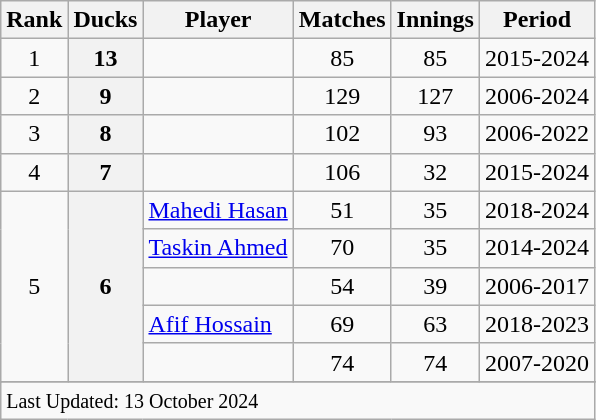<table class="wikitable plainrowheaders sortable">
<tr>
<th scope=col>Rank</th>
<th scope=col>Ducks</th>
<th scope=col>Player</th>
<th scope=col>Matches</th>
<th scope=col>Innings</th>
<th scope=col>Period</th>
</tr>
<tr>
<td align=center>1</td>
<th scope=row style=text-align:center;>13</th>
<td></td>
<td align=center>85</td>
<td align=center>85</td>
<td>2015-2024</td>
</tr>
<tr>
<td align=center>2</td>
<th scope=row style=text-align:center;>9</th>
<td></td>
<td align=center>129</td>
<td align=center>127</td>
<td>2006-2024</td>
</tr>
<tr>
<td align=center>3</td>
<th scope=row style=text-align:center;>8</th>
<td></td>
<td align=center>102</td>
<td align=center>93</td>
<td>2006-2022</td>
</tr>
<tr>
<td align=center>4</td>
<th scope=row style=text-align:center;>7</th>
<td></td>
<td align=center>106</td>
<td align=center>32</td>
<td>2015-2024</td>
</tr>
<tr>
<td align=center rowspan=5>5</td>
<th scope=row style=text-align:center; rowspan=5>6</th>
<td><a href='#'>Mahedi Hasan</a></td>
<td align=center>51</td>
<td align=center>35</td>
<td>2018-2024</td>
</tr>
<tr>
<td><a href='#'>Taskin Ahmed</a></td>
<td align=center>70</td>
<td align=center>35</td>
<td>2014-2024</td>
</tr>
<tr>
<td></td>
<td align=center>54</td>
<td align=center>39</td>
<td>2006-2017</td>
</tr>
<tr>
<td><a href='#'>Afif Hossain</a></td>
<td align=center>69</td>
<td align=center>63</td>
<td>2018-2023</td>
</tr>
<tr>
<td></td>
<td align=center>74</td>
<td align=center>74</td>
<td>2007-2020</td>
</tr>
<tr>
</tr>
<tr class=sortbottom>
<td colspan=6><small>Last Updated: 13 October 2024</small></td>
</tr>
</table>
